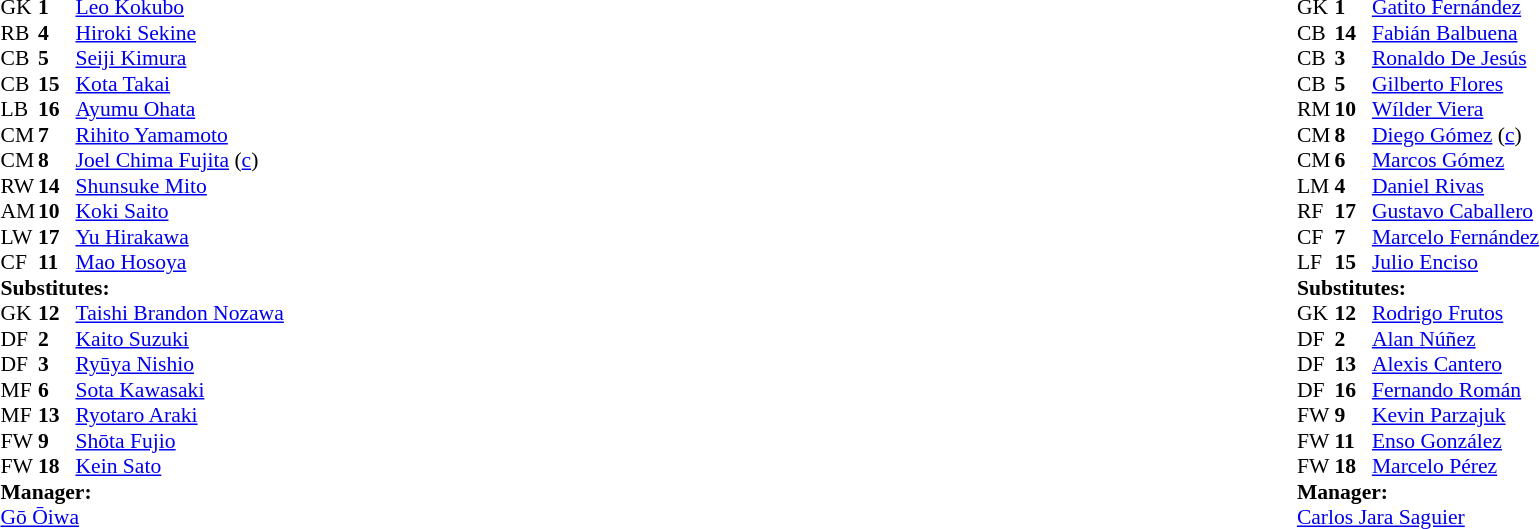<table width="100%">
<tr>
<td valign="top" width="40%"><br><table style="font-size:90%" cellspacing="0" cellpadding="0">
<tr>
<th width=25></th>
<th width=25></th>
</tr>
<tr>
<td>GK</td>
<td><strong>1</strong></td>
<td><a href='#'>Leo Kokubo</a></td>
</tr>
<tr>
<td>RB</td>
<td><strong>4</strong></td>
<td><a href='#'>Hiroki Sekine</a></td>
<td></td>
</tr>
<tr>
<td>CB</td>
<td><strong>5</strong></td>
<td><a href='#'>Seiji Kimura</a></td>
</tr>
<tr>
<td>CB</td>
<td><strong>15</strong></td>
<td><a href='#'>Kota Takai</a></td>
<td></td>
</tr>
<tr>
<td>LB</td>
<td><strong>16</strong></td>
<td><a href='#'>Ayumu Ohata</a></td>
<td></td>
<td></td>
</tr>
<tr>
<td>CM</td>
<td><strong>7</strong></td>
<td><a href='#'>Rihito Yamamoto</a></td>
<td></td>
<td></td>
</tr>
<tr>
<td>CM</td>
<td><strong>8</strong></td>
<td><a href='#'>Joel Chima Fujita</a> (<a href='#'>c</a>)</td>
</tr>
<tr>
<td>RW</td>
<td><strong>14</strong></td>
<td><a href='#'>Shunsuke Mito</a></td>
<td></td>
<td></td>
</tr>
<tr>
<td>AM</td>
<td><strong>10</strong></td>
<td><a href='#'>Koki Saito</a></td>
<td></td>
<td></td>
</tr>
<tr>
<td>LW</td>
<td><strong>17</strong></td>
<td><a href='#'>Yu Hirakawa</a></td>
<td></td>
<td></td>
</tr>
<tr>
<td>CF</td>
<td><strong>11</strong></td>
<td><a href='#'>Mao Hosoya</a></td>
</tr>
<tr>
<td colspan="3"><strong>Substitutes:</strong></td>
</tr>
<tr>
<td>GK</td>
<td><strong>12</strong></td>
<td><a href='#'>Taishi Brandon Nozawa</a></td>
</tr>
<tr>
<td>DF</td>
<td><strong>2</strong></td>
<td><a href='#'>Kaito Suzuki</a></td>
</tr>
<tr>
<td>DF</td>
<td><strong>3</strong></td>
<td><a href='#'>Ryūya Nishio</a></td>
<td></td>
<td></td>
</tr>
<tr>
<td>MF</td>
<td><strong>6</strong></td>
<td><a href='#'>Sota Kawasaki</a></td>
<td></td>
<td></td>
</tr>
<tr>
<td>MF</td>
<td><strong>13</strong></td>
<td><a href='#'>Ryotaro Araki</a></td>
<td></td>
<td></td>
</tr>
<tr>
<td>FW</td>
<td><strong>9</strong></td>
<td><a href='#'>Shōta Fujio</a></td>
<td></td>
<td></td>
</tr>
<tr>
<td>FW</td>
<td><strong>18</strong></td>
<td><a href='#'>Kein Sato</a></td>
<td></td>
<td></td>
</tr>
<tr>
<td colspan="3"><strong>Manager:</strong></td>
</tr>
<tr>
<td colspan="3"><a href='#'>Gō Ōiwa</a></td>
</tr>
</table>
</td>
<td valign="top"></td>
<td valign="top" width="50%"><br><table style="font-size:90%; margin:auto" cellspacing="0" cellpadding="0">
<tr>
<th width="25"></th>
<th width="25"></th>
</tr>
<tr>
<td>GK</td>
<td><strong>1</strong></td>
<td><a href='#'>Gatito Fernández</a></td>
</tr>
<tr>
<td>CB</td>
<td><strong>14</strong></td>
<td><a href='#'>Fabián Balbuena</a></td>
</tr>
<tr>
<td>CB</td>
<td><strong>3</strong></td>
<td><a href='#'>Ronaldo De Jesús</a></td>
<td></td>
</tr>
<tr>
<td>CB</td>
<td><strong>5</strong></td>
<td><a href='#'>Gilberto Flores</a></td>
</tr>
<tr>
<td>RM</td>
<td><strong>10</strong></td>
<td><a href='#'>Wílder Viera</a></td>
<td></td>
</tr>
<tr>
<td>CM</td>
<td><strong>8</strong></td>
<td><a href='#'>Diego Gómez</a> (<a href='#'>c</a>)</td>
<td></td>
<td></td>
</tr>
<tr>
<td>CM</td>
<td><strong>6</strong></td>
<td><a href='#'>Marcos Gómez</a></td>
</tr>
<tr>
<td>LM</td>
<td><strong>4</strong></td>
<td><a href='#'>Daniel Rivas</a></td>
<td></td>
<td></td>
</tr>
<tr>
<td>RF</td>
<td><strong>17</strong></td>
<td><a href='#'>Gustavo Caballero</a></td>
<td></td>
<td></td>
</tr>
<tr>
<td>CF</td>
<td><strong>7</strong></td>
<td><a href='#'>Marcelo Fernández</a></td>
<td></td>
<td></td>
</tr>
<tr>
<td>LF</td>
<td><strong>15</strong></td>
<td><a href='#'>Julio Enciso</a></td>
<td></td>
<td></td>
</tr>
<tr>
<td colspan="3"><strong>Substitutes:</strong></td>
</tr>
<tr>
<td>GK</td>
<td><strong>12</strong></td>
<td><a href='#'>Rodrigo Frutos</a></td>
</tr>
<tr>
<td>DF</td>
<td><strong>2</strong></td>
<td><a href='#'>Alan Núñez</a></td>
<td></td>
<td></td>
</tr>
<tr>
<td>DF</td>
<td><strong>13</strong></td>
<td><a href='#'>Alexis Cantero</a></td>
<td></td>
<td></td>
</tr>
<tr>
<td>DF</td>
<td><strong>16</strong></td>
<td><a href='#'>Fernando Román</a></td>
</tr>
<tr>
<td>FW</td>
<td><strong>9</strong></td>
<td><a href='#'>Kevin Parzajuk</a></td>
<td></td>
<td></td>
</tr>
<tr>
<td>FW</td>
<td><strong>11</strong></td>
<td><a href='#'>Enso González</a></td>
<td></td>
<td></td>
</tr>
<tr>
<td>FW</td>
<td><strong>18</strong></td>
<td><a href='#'>Marcelo Pérez</a></td>
<td></td>
<td></td>
</tr>
<tr>
<td colspan="3"><strong>Manager:</strong></td>
</tr>
<tr>
<td colspan="3"><a href='#'>Carlos Jara Saguier</a></td>
</tr>
</table>
</td>
</tr>
</table>
